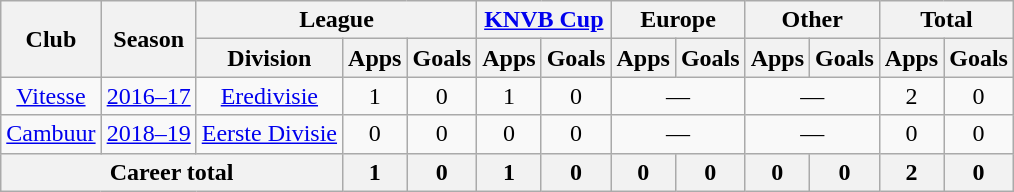<table class="wikitable" style="text-align: center">
<tr>
<th rowspan="2">Club</th>
<th rowspan="2">Season</th>
<th colspan="3">League</th>
<th colspan="2"><a href='#'>KNVB Cup</a></th>
<th colspan="2">Europe</th>
<th colspan="2">Other</th>
<th colspan="2">Total</th>
</tr>
<tr>
<th>Division</th>
<th>Apps</th>
<th>Goals</th>
<th>Apps</th>
<th>Goals</th>
<th>Apps</th>
<th>Goals</th>
<th>Apps</th>
<th>Goals</th>
<th>Apps</th>
<th>Goals</th>
</tr>
<tr>
<td rowspan="1"><a href='#'>Vitesse</a></td>
<td><a href='#'>2016–17</a></td>
<td><a href='#'>Eredivisie</a></td>
<td>1</td>
<td>0</td>
<td>1</td>
<td>0</td>
<td colspan="2">—</td>
<td colspan="2">—</td>
<td>2</td>
<td>0</td>
</tr>
<tr>
<td rowspan="1"><a href='#'>Cambuur</a></td>
<td><a href='#'>2018–19</a></td>
<td><a href='#'>Eerste Divisie</a></td>
<td>0</td>
<td>0</td>
<td>0</td>
<td>0</td>
<td colspan="2">—</td>
<td colspan="2">—</td>
<td>0</td>
<td>0</td>
</tr>
<tr>
<th colspan="3">Career total</th>
<th>1</th>
<th>0</th>
<th>1</th>
<th>0</th>
<th>0</th>
<th>0</th>
<th>0</th>
<th>0</th>
<th>2</th>
<th>0</th>
</tr>
</table>
